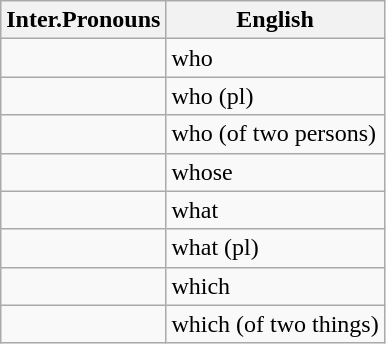<table class="wikitable">
<tr>
<th>Inter.Pronouns</th>
<th>English</th>
</tr>
<tr>
<td></td>
<td>who</td>
</tr>
<tr>
<td></td>
<td>who (pl)</td>
</tr>
<tr>
<td></td>
<td>who (of two persons)</td>
</tr>
<tr>
<td></td>
<td>whose</td>
</tr>
<tr>
<td></td>
<td>what</td>
</tr>
<tr>
<td></td>
<td>what (pl)</td>
</tr>
<tr>
<td></td>
<td>which</td>
</tr>
<tr>
<td></td>
<td>which (of two things)</td>
</tr>
</table>
